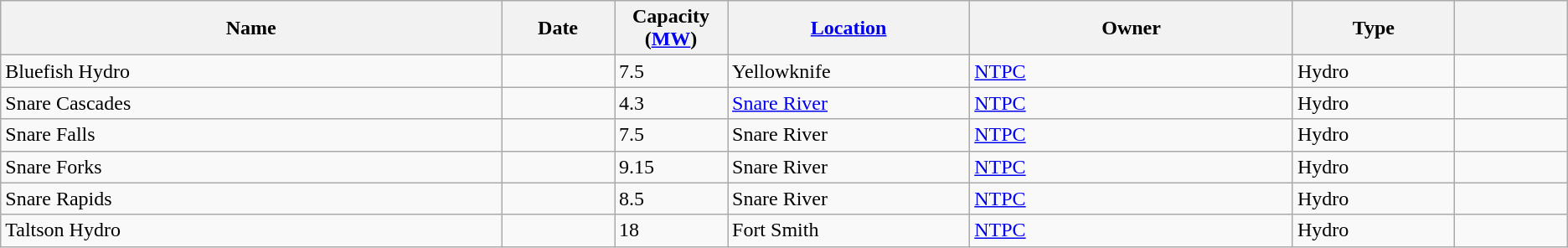<table class="wikitable sortable">
<tr>
<th width="31%">Name</th>
<th width="7%">Date</th>
<th width="7%">Capacity (<a href='#'>MW</a>)</th>
<th width="15%"><a href='#'>Location</a></th>
<th width="20%">Owner</th>
<th width="10%">Type</th>
<th width="7%"></th>
</tr>
<tr>
<td>Bluefish Hydro</td>
<td></td>
<td>7.5</td>
<td>Yellowknife</td>
<td><a href='#'>NTPC</a></td>
<td>Hydro</td>
<td></td>
</tr>
<tr>
<td>Snare Cascades</td>
<td></td>
<td>4.3</td>
<td><a href='#'>Snare River</a></td>
<td><a href='#'>NTPC</a></td>
<td>Hydro</td>
<td></td>
</tr>
<tr>
<td>Snare Falls</td>
<td></td>
<td>7.5</td>
<td>Snare River</td>
<td><a href='#'>NTPC</a></td>
<td>Hydro</td>
<td></td>
</tr>
<tr>
<td>Snare Forks</td>
<td></td>
<td>9.15</td>
<td>Snare River</td>
<td><a href='#'>NTPC</a></td>
<td>Hydro</td>
<td></td>
</tr>
<tr>
<td>Snare Rapids</td>
<td></td>
<td>8.5</td>
<td>Snare River</td>
<td><a href='#'>NTPC</a></td>
<td>Hydro</td>
<td></td>
</tr>
<tr>
<td>Taltson Hydro</td>
<td></td>
<td>18</td>
<td>Fort Smith</td>
<td><a href='#'>NTPC</a></td>
<td>Hydro</td>
<td></td>
</tr>
</table>
